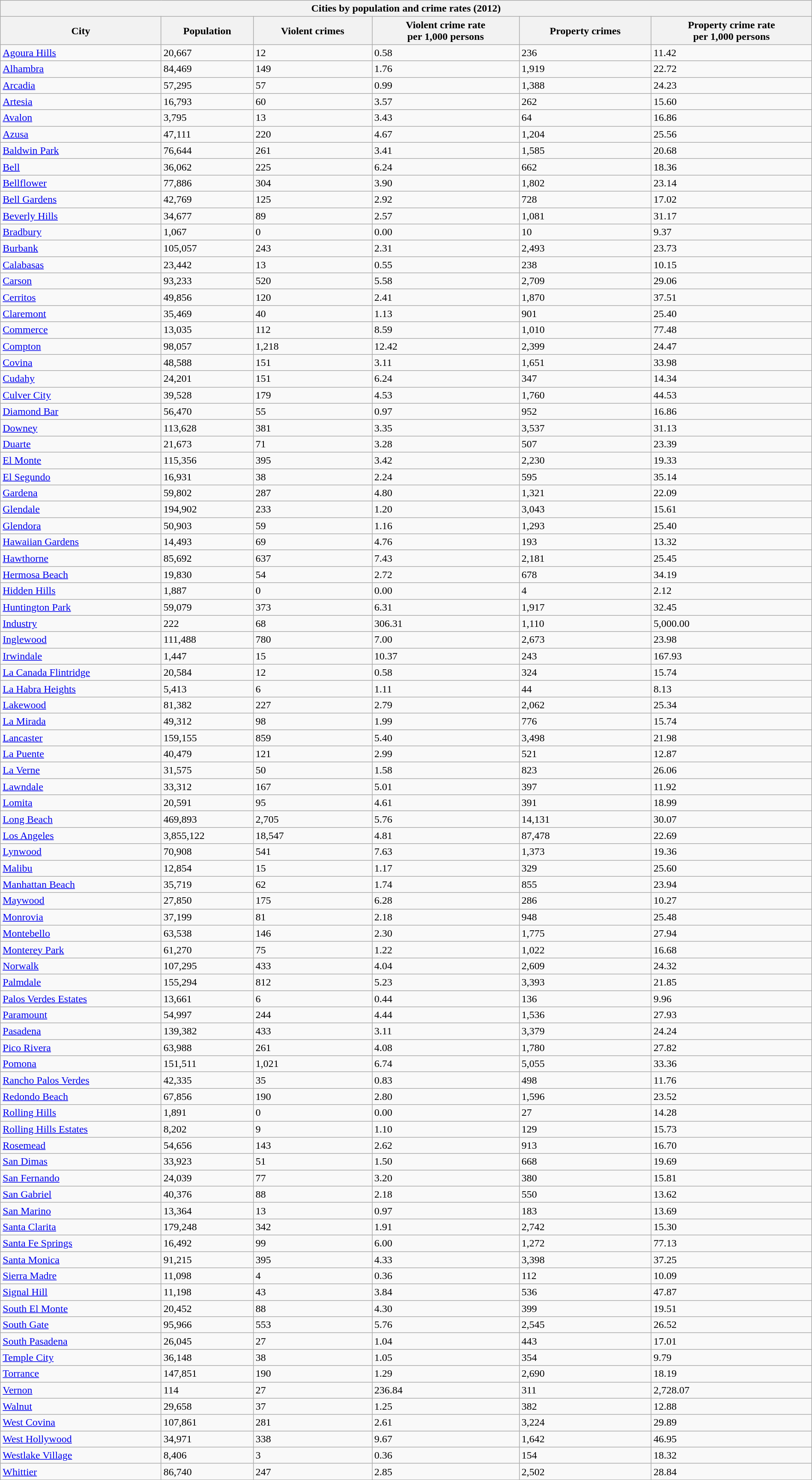<table class="wikitable sortable collapsible collapsed" style="width: 100%;">
<tr>
<th colspan="9">Cities by population and crime rates (2012)</th>
</tr>
<tr>
<th>City</th>
<th data-sort-type="number">Population</th>
<th data-sort-type="number">Violent crimes</th>
<th data-sort-type="number">Violent crime rate<br>per 1,000 persons</th>
<th data-sort-type="number">Property crimes</th>
<th data-sort-type="number">Property crime rate<br>per 1,000 persons</th>
</tr>
<tr>
<td><a href='#'>Agoura Hills</a></td>
<td>20,667</td>
<td>12</td>
<td>0.58</td>
<td>236</td>
<td>11.42</td>
</tr>
<tr>
<td><a href='#'>Alhambra</a></td>
<td>84,469</td>
<td>149</td>
<td>1.76</td>
<td>1,919</td>
<td>22.72</td>
</tr>
<tr>
<td><a href='#'>Arcadia</a></td>
<td>57,295</td>
<td>57</td>
<td>0.99</td>
<td>1,388</td>
<td>24.23</td>
</tr>
<tr>
<td><a href='#'>Artesia</a></td>
<td>16,793</td>
<td>60</td>
<td>3.57</td>
<td>262</td>
<td>15.60</td>
</tr>
<tr>
<td><a href='#'>Avalon</a></td>
<td>3,795</td>
<td>13</td>
<td>3.43</td>
<td>64</td>
<td>16.86</td>
</tr>
<tr>
<td><a href='#'>Azusa</a></td>
<td>47,111</td>
<td>220</td>
<td>4.67</td>
<td>1,204</td>
<td>25.56</td>
</tr>
<tr>
<td><a href='#'>Baldwin Park</a></td>
<td>76,644</td>
<td>261</td>
<td>3.41</td>
<td>1,585</td>
<td>20.68</td>
</tr>
<tr>
<td><a href='#'>Bell</a></td>
<td>36,062</td>
<td>225</td>
<td>6.24</td>
<td>662</td>
<td>18.36</td>
</tr>
<tr>
<td><a href='#'>Bellflower</a></td>
<td>77,886</td>
<td>304</td>
<td>3.90</td>
<td>1,802</td>
<td>23.14</td>
</tr>
<tr>
<td><a href='#'>Bell Gardens</a></td>
<td>42,769</td>
<td>125</td>
<td>2.92</td>
<td>728</td>
<td>17.02</td>
</tr>
<tr>
<td><a href='#'>Beverly Hills</a></td>
<td>34,677</td>
<td>89</td>
<td>2.57</td>
<td>1,081</td>
<td>31.17</td>
</tr>
<tr>
<td><a href='#'>Bradbury</a></td>
<td>1,067</td>
<td>0</td>
<td>0.00</td>
<td>10</td>
<td>9.37</td>
</tr>
<tr>
<td><a href='#'>Burbank</a></td>
<td>105,057</td>
<td>243</td>
<td>2.31</td>
<td>2,493</td>
<td>23.73</td>
</tr>
<tr>
<td><a href='#'>Calabasas</a></td>
<td>23,442</td>
<td>13</td>
<td>0.55</td>
<td>238</td>
<td>10.15</td>
</tr>
<tr>
<td><a href='#'>Carson</a></td>
<td>93,233</td>
<td>520</td>
<td>5.58</td>
<td>2,709</td>
<td>29.06</td>
</tr>
<tr>
<td><a href='#'>Cerritos</a></td>
<td>49,856</td>
<td>120</td>
<td>2.41</td>
<td>1,870</td>
<td>37.51</td>
</tr>
<tr>
<td><a href='#'>Claremont</a></td>
<td>35,469</td>
<td>40</td>
<td>1.13</td>
<td>901</td>
<td>25.40</td>
</tr>
<tr>
<td><a href='#'>Commerce</a></td>
<td>13,035</td>
<td>112</td>
<td>8.59</td>
<td>1,010</td>
<td>77.48</td>
</tr>
<tr>
<td><a href='#'>Compton</a></td>
<td>98,057</td>
<td>1,218</td>
<td>12.42</td>
<td>2,399</td>
<td>24.47</td>
</tr>
<tr>
<td><a href='#'>Covina</a></td>
<td>48,588</td>
<td>151</td>
<td>3.11</td>
<td>1,651</td>
<td>33.98</td>
</tr>
<tr>
<td><a href='#'>Cudahy</a></td>
<td>24,201</td>
<td>151</td>
<td>6.24</td>
<td>347</td>
<td>14.34</td>
</tr>
<tr>
<td><a href='#'>Culver City</a></td>
<td>39,528</td>
<td>179</td>
<td>4.53</td>
<td>1,760</td>
<td>44.53</td>
</tr>
<tr>
<td><a href='#'>Diamond Bar</a></td>
<td>56,470</td>
<td>55</td>
<td>0.97</td>
<td>952</td>
<td>16.86</td>
</tr>
<tr>
<td><a href='#'>Downey</a></td>
<td>113,628</td>
<td>381</td>
<td>3.35</td>
<td>3,537</td>
<td>31.13</td>
</tr>
<tr>
<td><a href='#'>Duarte</a></td>
<td>21,673</td>
<td>71</td>
<td>3.28</td>
<td>507</td>
<td>23.39</td>
</tr>
<tr>
<td><a href='#'>El Monte</a></td>
<td>115,356</td>
<td>395</td>
<td>3.42</td>
<td>2,230</td>
<td>19.33</td>
</tr>
<tr>
<td><a href='#'>El Segundo</a></td>
<td>16,931</td>
<td>38</td>
<td>2.24</td>
<td>595</td>
<td>35.14</td>
</tr>
<tr>
<td><a href='#'>Gardena</a></td>
<td>59,802</td>
<td>287</td>
<td>4.80</td>
<td>1,321</td>
<td>22.09</td>
</tr>
<tr>
<td><a href='#'>Glendale</a></td>
<td>194,902</td>
<td>233</td>
<td>1.20</td>
<td>3,043</td>
<td>15.61</td>
</tr>
<tr>
<td><a href='#'>Glendora</a></td>
<td>50,903</td>
<td>59</td>
<td>1.16</td>
<td>1,293</td>
<td>25.40</td>
</tr>
<tr>
<td><a href='#'>Hawaiian Gardens</a></td>
<td>14,493</td>
<td>69</td>
<td>4.76</td>
<td>193</td>
<td>13.32</td>
</tr>
<tr>
<td><a href='#'>Hawthorne</a></td>
<td>85,692</td>
<td>637</td>
<td>7.43</td>
<td>2,181</td>
<td>25.45</td>
</tr>
<tr>
<td><a href='#'>Hermosa Beach</a></td>
<td>19,830</td>
<td>54</td>
<td>2.72</td>
<td>678</td>
<td>34.19</td>
</tr>
<tr>
<td><a href='#'>Hidden Hills</a></td>
<td>1,887</td>
<td>0</td>
<td>0.00</td>
<td>4</td>
<td>2.12</td>
</tr>
<tr>
<td><a href='#'>Huntington Park</a></td>
<td>59,079</td>
<td>373</td>
<td>6.31</td>
<td>1,917</td>
<td>32.45</td>
</tr>
<tr>
<td><a href='#'>Industry</a></td>
<td>222</td>
<td>68</td>
<td>306.31</td>
<td>1,110</td>
<td>5,000.00</td>
</tr>
<tr>
<td><a href='#'>Inglewood</a></td>
<td>111,488</td>
<td>780</td>
<td>7.00</td>
<td>2,673</td>
<td>23.98</td>
</tr>
<tr>
<td><a href='#'>Irwindale</a></td>
<td>1,447</td>
<td>15</td>
<td>10.37</td>
<td>243</td>
<td>167.93</td>
</tr>
<tr>
<td><a href='#'>La Canada Flintridge</a></td>
<td>20,584</td>
<td>12</td>
<td>0.58</td>
<td>324</td>
<td>15.74</td>
</tr>
<tr>
<td><a href='#'>La Habra Heights</a></td>
<td>5,413</td>
<td>6</td>
<td>1.11</td>
<td>44</td>
<td>8.13</td>
</tr>
<tr>
<td><a href='#'>Lakewood</a></td>
<td>81,382</td>
<td>227</td>
<td>2.79</td>
<td>2,062</td>
<td>25.34</td>
</tr>
<tr>
<td><a href='#'>La Mirada</a></td>
<td>49,312</td>
<td>98</td>
<td>1.99</td>
<td>776</td>
<td>15.74</td>
</tr>
<tr>
<td><a href='#'>Lancaster</a></td>
<td>159,155</td>
<td>859</td>
<td>5.40</td>
<td>3,498</td>
<td>21.98</td>
</tr>
<tr>
<td><a href='#'>La Puente</a></td>
<td>40,479</td>
<td>121</td>
<td>2.99</td>
<td>521</td>
<td>12.87</td>
</tr>
<tr>
<td><a href='#'>La Verne</a></td>
<td>31,575</td>
<td>50</td>
<td>1.58</td>
<td>823</td>
<td>26.06</td>
</tr>
<tr>
<td><a href='#'>Lawndale</a></td>
<td>33,312</td>
<td>167</td>
<td>5.01</td>
<td>397</td>
<td>11.92</td>
</tr>
<tr>
<td><a href='#'>Lomita</a></td>
<td>20,591</td>
<td>95</td>
<td>4.61</td>
<td>391</td>
<td>18.99</td>
</tr>
<tr>
<td><a href='#'>Long Beach</a></td>
<td>469,893</td>
<td>2,705</td>
<td>5.76</td>
<td>14,131</td>
<td>30.07</td>
</tr>
<tr>
<td><a href='#'>Los Angeles</a></td>
<td>3,855,122</td>
<td>18,547</td>
<td>4.81</td>
<td>87,478</td>
<td>22.69</td>
</tr>
<tr>
<td><a href='#'>Lynwood</a></td>
<td>70,908</td>
<td>541</td>
<td>7.63</td>
<td>1,373</td>
<td>19.36</td>
</tr>
<tr>
<td><a href='#'>Malibu</a></td>
<td>12,854</td>
<td>15</td>
<td>1.17</td>
<td>329</td>
<td>25.60</td>
</tr>
<tr>
<td><a href='#'>Manhattan Beach</a></td>
<td>35,719</td>
<td>62</td>
<td>1.74</td>
<td>855</td>
<td>23.94</td>
</tr>
<tr>
<td><a href='#'>Maywood</a></td>
<td>27,850</td>
<td>175</td>
<td>6.28</td>
<td>286</td>
<td>10.27</td>
</tr>
<tr>
<td><a href='#'>Monrovia</a></td>
<td>37,199</td>
<td>81</td>
<td>2.18</td>
<td>948</td>
<td>25.48</td>
</tr>
<tr>
<td><a href='#'>Montebello</a></td>
<td>63,538</td>
<td>146</td>
<td>2.30</td>
<td>1,775</td>
<td>27.94</td>
</tr>
<tr>
<td><a href='#'>Monterey Park</a></td>
<td>61,270</td>
<td>75</td>
<td>1.22</td>
<td>1,022</td>
<td>16.68</td>
</tr>
<tr>
<td><a href='#'>Norwalk</a></td>
<td>107,295</td>
<td>433</td>
<td>4.04</td>
<td>2,609</td>
<td>24.32</td>
</tr>
<tr>
<td><a href='#'>Palmdale</a></td>
<td>155,294</td>
<td>812</td>
<td>5.23</td>
<td>3,393</td>
<td>21.85</td>
</tr>
<tr>
<td><a href='#'>Palos Verdes Estates</a></td>
<td>13,661</td>
<td>6</td>
<td>0.44</td>
<td>136</td>
<td>9.96</td>
</tr>
<tr>
<td><a href='#'>Paramount</a></td>
<td>54,997</td>
<td>244</td>
<td>4.44</td>
<td>1,536</td>
<td>27.93</td>
</tr>
<tr>
<td><a href='#'>Pasadena</a></td>
<td>139,382</td>
<td>433</td>
<td>3.11</td>
<td>3,379</td>
<td>24.24</td>
</tr>
<tr>
<td><a href='#'>Pico Rivera</a></td>
<td>63,988</td>
<td>261</td>
<td>4.08</td>
<td>1,780</td>
<td>27.82</td>
</tr>
<tr>
<td><a href='#'>Pomona</a></td>
<td>151,511</td>
<td>1,021</td>
<td>6.74</td>
<td>5,055</td>
<td>33.36</td>
</tr>
<tr>
<td><a href='#'>Rancho Palos Verdes</a></td>
<td>42,335</td>
<td>35</td>
<td>0.83</td>
<td>498</td>
<td>11.76</td>
</tr>
<tr>
<td><a href='#'>Redondo Beach</a></td>
<td>67,856</td>
<td>190</td>
<td>2.80</td>
<td>1,596</td>
<td>23.52</td>
</tr>
<tr>
<td><a href='#'>Rolling Hills</a></td>
<td>1,891</td>
<td>0</td>
<td>0.00</td>
<td>27</td>
<td>14.28</td>
</tr>
<tr>
<td><a href='#'>Rolling Hills Estates</a></td>
<td>8,202</td>
<td>9</td>
<td>1.10</td>
<td>129</td>
<td>15.73</td>
</tr>
<tr>
<td><a href='#'>Rosemead</a></td>
<td>54,656</td>
<td>143</td>
<td>2.62</td>
<td>913</td>
<td>16.70</td>
</tr>
<tr>
<td><a href='#'>San Dimas</a></td>
<td>33,923</td>
<td>51</td>
<td>1.50</td>
<td>668</td>
<td>19.69</td>
</tr>
<tr>
<td><a href='#'>San Fernando</a></td>
<td>24,039</td>
<td>77</td>
<td>3.20</td>
<td>380</td>
<td>15.81</td>
</tr>
<tr>
<td><a href='#'>San Gabriel</a></td>
<td>40,376</td>
<td>88</td>
<td>2.18</td>
<td>550</td>
<td>13.62</td>
</tr>
<tr>
<td><a href='#'>San Marino</a></td>
<td>13,364</td>
<td>13</td>
<td>0.97</td>
<td>183</td>
<td>13.69</td>
</tr>
<tr>
<td><a href='#'>Santa Clarita</a></td>
<td>179,248</td>
<td>342</td>
<td>1.91</td>
<td>2,742</td>
<td>15.30</td>
</tr>
<tr>
<td><a href='#'>Santa Fe Springs</a></td>
<td>16,492</td>
<td>99</td>
<td>6.00</td>
<td>1,272</td>
<td>77.13</td>
</tr>
<tr>
<td><a href='#'>Santa Monica</a></td>
<td>91,215</td>
<td>395</td>
<td>4.33</td>
<td>3,398</td>
<td>37.25</td>
</tr>
<tr>
<td><a href='#'>Sierra Madre</a></td>
<td>11,098</td>
<td>4</td>
<td>0.36</td>
<td>112</td>
<td>10.09</td>
</tr>
<tr>
<td><a href='#'>Signal Hill</a></td>
<td>11,198</td>
<td>43</td>
<td>3.84</td>
<td>536</td>
<td>47.87</td>
</tr>
<tr>
<td><a href='#'>South El Monte</a></td>
<td>20,452</td>
<td>88</td>
<td>4.30</td>
<td>399</td>
<td>19.51</td>
</tr>
<tr>
<td><a href='#'>South Gate</a></td>
<td>95,966</td>
<td>553</td>
<td>5.76</td>
<td>2,545</td>
<td>26.52</td>
</tr>
<tr>
<td><a href='#'>South Pasadena</a></td>
<td>26,045</td>
<td>27</td>
<td>1.04</td>
<td>443</td>
<td>17.01</td>
</tr>
<tr>
<td><a href='#'>Temple City</a></td>
<td>36,148</td>
<td>38</td>
<td>1.05</td>
<td>354</td>
<td>9.79</td>
</tr>
<tr>
<td><a href='#'>Torrance</a></td>
<td>147,851</td>
<td>190</td>
<td>1.29</td>
<td>2,690</td>
<td>18.19</td>
</tr>
<tr>
<td><a href='#'>Vernon</a></td>
<td>114</td>
<td>27</td>
<td>236.84</td>
<td>311</td>
<td>2,728.07</td>
</tr>
<tr>
<td><a href='#'>Walnut</a></td>
<td>29,658</td>
<td>37</td>
<td>1.25</td>
<td>382</td>
<td>12.88</td>
</tr>
<tr>
<td><a href='#'>West Covina</a></td>
<td>107,861</td>
<td>281</td>
<td>2.61</td>
<td>3,224</td>
<td>29.89</td>
</tr>
<tr>
<td><a href='#'>West Hollywood</a></td>
<td>34,971</td>
<td>338</td>
<td>9.67</td>
<td>1,642</td>
<td>46.95</td>
</tr>
<tr>
<td><a href='#'>Westlake Village</a></td>
<td>8,406</td>
<td>3</td>
<td>0.36</td>
<td>154</td>
<td>18.32</td>
</tr>
<tr>
<td><a href='#'>Whittier</a></td>
<td>86,740</td>
<td>247</td>
<td>2.85</td>
<td>2,502</td>
<td>28.84</td>
</tr>
</table>
